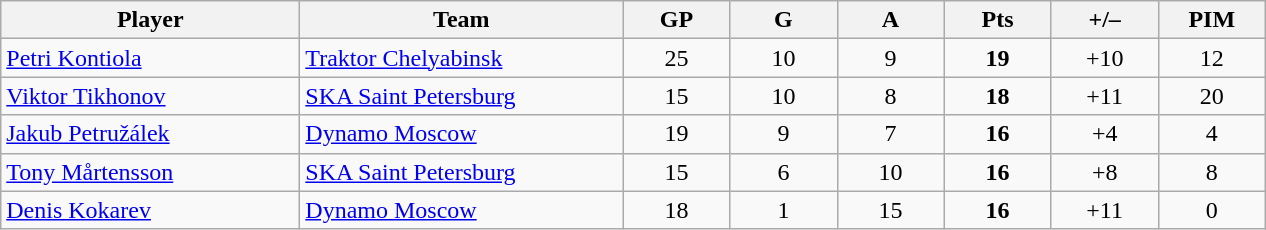<table class="wikitable sortable">
<tr>
<th style="width: 12em;">Player</th>
<th style="width: 13em;">Team</th>
<th style="width: 4em;">GP</th>
<th style="width: 4em;">G</th>
<th style="width: 4em;">A</th>
<th style="width: 4em;">Pts</th>
<th style="width: 4em;">+/–</th>
<th style="width: 4em;">PIM</th>
</tr>
<tr align="center">
<td align=left><a href='#'>Petri Kontiola</a></td>
<td align=left><a href='#'>Traktor Chelyabinsk</a></td>
<td>25</td>
<td>10</td>
<td>9</td>
<td><strong>19</strong></td>
<td>+10</td>
<td>12</td>
</tr>
<tr align="center">
<td align=left><a href='#'>Viktor Tikhonov</a></td>
<td align=left><a href='#'>SKA Saint Petersburg</a></td>
<td>15</td>
<td>10</td>
<td>8</td>
<td><strong>18</strong></td>
<td>+11</td>
<td>20</td>
</tr>
<tr align="center">
<td align=left><a href='#'>Jakub Petružálek</a></td>
<td align=left><a href='#'>Dynamo Moscow</a></td>
<td>19</td>
<td>9</td>
<td>7</td>
<td><strong>16</strong></td>
<td>+4</td>
<td>4</td>
</tr>
<tr align="center">
<td align=left><a href='#'>Tony Mårtensson</a></td>
<td align=left><a href='#'>SKA Saint Petersburg</a></td>
<td>15</td>
<td>6</td>
<td>10</td>
<td><strong>16</strong></td>
<td>+8</td>
<td>8</td>
</tr>
<tr align="center">
<td align=left><a href='#'>Denis Kokarev</a></td>
<td align=left><a href='#'>Dynamo Moscow</a></td>
<td>18</td>
<td>1</td>
<td>15</td>
<td><strong>16</strong></td>
<td>+11</td>
<td>0</td>
</tr>
</table>
